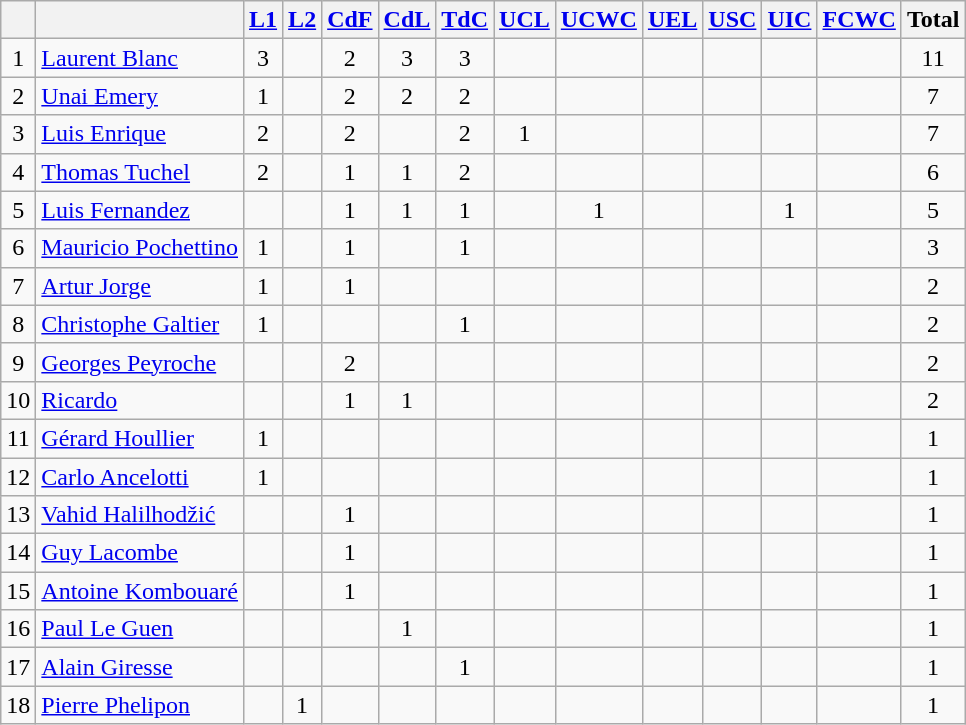<table class="wikitable plainrowheaders sortable" style="text-align:center">
<tr>
<th></th>
<th></th>
<th><a href='#'>L1</a></th>
<th><a href='#'>L2</a></th>
<th><a href='#'>CdF</a></th>
<th><a href='#'>CdL</a></th>
<th><a href='#'>TdC</a></th>
<th><a href='#'>UCL</a></th>
<th><a href='#'>UCWC</a></th>
<th><a href='#'>UEL</a></th>
<th><a href='#'>USC</a></th>
<th><a href='#'>UIC</a></th>
<th><a href='#'>FCWC</a></th>
<th>Total</th>
</tr>
<tr>
<td>1</td>
<td align=left> <a href='#'>Laurent Blanc</a></td>
<td>3</td>
<td></td>
<td>2</td>
<td>3</td>
<td>3</td>
<td></td>
<td></td>
<td></td>
<td></td>
<td></td>
<td></td>
<td>11</td>
</tr>
<tr>
<td>2</td>
<td align=left> <a href='#'>Unai Emery</a></td>
<td>1</td>
<td></td>
<td>2</td>
<td>2</td>
<td>2</td>
<td></td>
<td></td>
<td></td>
<td></td>
<td></td>
<td></td>
<td>7</td>
</tr>
<tr>
<td>3</td>
<td align=left> <a href='#'>Luis Enrique</a></td>
<td>2</td>
<td></td>
<td>2</td>
<td></td>
<td>2</td>
<td>1</td>
<td></td>
<td></td>
<td></td>
<td></td>
<td></td>
<td>7</td>
</tr>
<tr>
<td>4</td>
<td align=left> <a href='#'>Thomas Tuchel</a></td>
<td>2</td>
<td></td>
<td>1</td>
<td>1</td>
<td>2</td>
<td></td>
<td></td>
<td></td>
<td></td>
<td></td>
<td></td>
<td>6</td>
</tr>
<tr>
<td>5</td>
<td align=left> <a href='#'>Luis Fernandez</a></td>
<td></td>
<td></td>
<td>1</td>
<td>1</td>
<td>1</td>
<td></td>
<td>1</td>
<td></td>
<td></td>
<td>1</td>
<td></td>
<td>5</td>
</tr>
<tr>
<td>6</td>
<td align=left> <a href='#'>Mauricio Pochettino</a></td>
<td>1</td>
<td></td>
<td>1</td>
<td></td>
<td>1</td>
<td></td>
<td></td>
<td></td>
<td></td>
<td></td>
<td></td>
<td>3</td>
</tr>
<tr>
<td>7</td>
<td align=left> <a href='#'>Artur Jorge</a></td>
<td>1</td>
<td></td>
<td>1</td>
<td></td>
<td></td>
<td></td>
<td></td>
<td></td>
<td></td>
<td></td>
<td></td>
<td>2</td>
</tr>
<tr>
<td>8</td>
<td align=left> <a href='#'>Christophe Galtier</a></td>
<td>1</td>
<td></td>
<td></td>
<td></td>
<td>1</td>
<td></td>
<td></td>
<td></td>
<td></td>
<td></td>
<td></td>
<td>2</td>
</tr>
<tr>
<td>9</td>
<td align=left> <a href='#'>Georges Peyroche</a></td>
<td></td>
<td></td>
<td>2</td>
<td></td>
<td></td>
<td></td>
<td></td>
<td></td>
<td></td>
<td></td>
<td></td>
<td>2</td>
</tr>
<tr>
<td>10</td>
<td align=left> <a href='#'>Ricardo</a></td>
<td></td>
<td></td>
<td>1</td>
<td>1</td>
<td></td>
<td></td>
<td></td>
<td></td>
<td></td>
<td></td>
<td></td>
<td>2</td>
</tr>
<tr>
<td>11</td>
<td align=left> <a href='#'>Gérard Houllier</a></td>
<td>1</td>
<td></td>
<td></td>
<td></td>
<td></td>
<td></td>
<td></td>
<td></td>
<td></td>
<td></td>
<td></td>
<td>1</td>
</tr>
<tr>
<td>12</td>
<td align=left> <a href='#'>Carlo Ancelotti</a></td>
<td>1</td>
<td></td>
<td></td>
<td></td>
<td></td>
<td></td>
<td></td>
<td></td>
<td></td>
<td></td>
<td></td>
<td>1</td>
</tr>
<tr>
<td>13</td>
<td align=left> <a href='#'>Vahid Halilhodžić</a></td>
<td></td>
<td></td>
<td>1</td>
<td></td>
<td></td>
<td></td>
<td></td>
<td></td>
<td></td>
<td></td>
<td></td>
<td>1</td>
</tr>
<tr>
<td>14</td>
<td align=left> <a href='#'>Guy Lacombe</a></td>
<td></td>
<td></td>
<td>1</td>
<td></td>
<td></td>
<td></td>
<td></td>
<td></td>
<td></td>
<td></td>
<td></td>
<td>1</td>
</tr>
<tr>
<td>15</td>
<td align=left> <a href='#'>Antoine Kombouaré</a></td>
<td></td>
<td></td>
<td>1</td>
<td></td>
<td></td>
<td></td>
<td></td>
<td></td>
<td></td>
<td></td>
<td></td>
<td>1</td>
</tr>
<tr>
<td>16</td>
<td align=left> <a href='#'>Paul Le Guen</a></td>
<td></td>
<td></td>
<td></td>
<td>1</td>
<td></td>
<td></td>
<td></td>
<td></td>
<td></td>
<td></td>
<td></td>
<td>1</td>
</tr>
<tr>
<td>17</td>
<td align=left> <a href='#'>Alain Giresse</a></td>
<td></td>
<td></td>
<td></td>
<td></td>
<td>1</td>
<td></td>
<td></td>
<td></td>
<td></td>
<td></td>
<td></td>
<td>1</td>
</tr>
<tr>
<td>18</td>
<td align=left> <a href='#'>Pierre Phelipon</a></td>
<td></td>
<td>1</td>
<td></td>
<td></td>
<td></td>
<td></td>
<td></td>
<td></td>
<td></td>
<td></td>
<td></td>
<td>1</td>
</tr>
</table>
